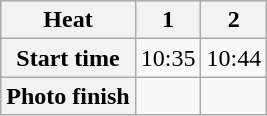<table class="wikitable" style="text-align:center">
<tr>
<th>Heat</th>
<th>1</th>
<th>2</th>
</tr>
<tr>
<th>Start time</th>
<td>10:35</td>
<td>10:44</td>
</tr>
<tr>
<th>Photo finish</th>
<td></td>
<td></td>
</tr>
</table>
